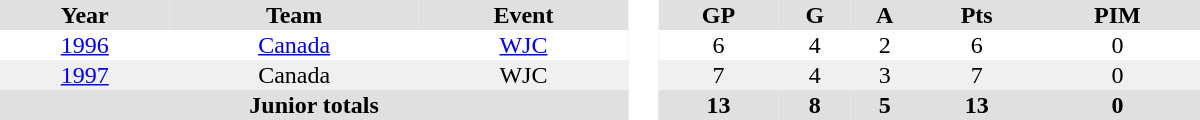<table border="0" cellpadding="1" cellspacing="0" style="text-align:center; width:50em">
<tr ALIGN="center" bgcolor="#e0e0e0">
<th>Year</th>
<th>Team</th>
<th>Event</th>
<th rowspan="99" bgcolor="#ffffff"> </th>
<th>GP</th>
<th>G</th>
<th>A</th>
<th>Pts</th>
<th>PIM</th>
</tr>
<tr>
<td><a href='#'>1996</a></td>
<td><a href='#'>Canada</a></td>
<td><a href='#'>WJC</a></td>
<td>6</td>
<td>4</td>
<td>2</td>
<td>6</td>
<td>0</td>
</tr>
<tr bgcolor="#f0f0f0">
<td><a href='#'>1997</a></td>
<td>Canada</td>
<td>WJC</td>
<td>7</td>
<td>4</td>
<td>3</td>
<td>7</td>
<td>0</td>
</tr>
<tr bgcolor="#e0e0e0">
<th colspan=3>Junior totals</th>
<th>13</th>
<th>8</th>
<th>5</th>
<th>13</th>
<th>0</th>
</tr>
</table>
